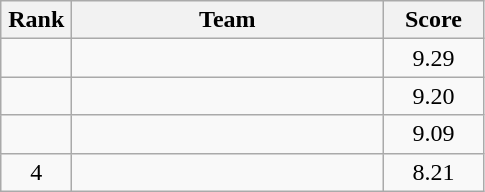<table class=wikitable style="text-align:center">
<tr>
<th width=40>Rank</th>
<th width=200>Team</th>
<th width=60>Score</th>
</tr>
<tr>
<td></td>
<td align=left></td>
<td>9.29</td>
</tr>
<tr>
<td></td>
<td align=left></td>
<td>9.20</td>
</tr>
<tr>
<td></td>
<td align=left></td>
<td>9.09</td>
</tr>
<tr>
<td>4</td>
<td align=left></td>
<td>8.21</td>
</tr>
</table>
